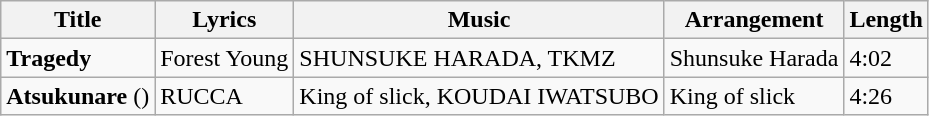<table class="wikitable">
<tr>
<th>Title</th>
<th>Lyrics</th>
<th>Music</th>
<th>Arrangement</th>
<th>Length</th>
</tr>
<tr>
<td><strong>Tragedy</strong></td>
<td>Forest Young</td>
<td>SHUNSUKE HARADA, TKMZ</td>
<td>Shunsuke Harada</td>
<td>4:02</td>
</tr>
<tr>
<td><strong>Atsukunare</strong> (<small></small>)</td>
<td>RUCCA</td>
<td>King of slick, KOUDAI IWATSUBO</td>
<td>King of slick</td>
<td>4:26</td>
</tr>
</table>
